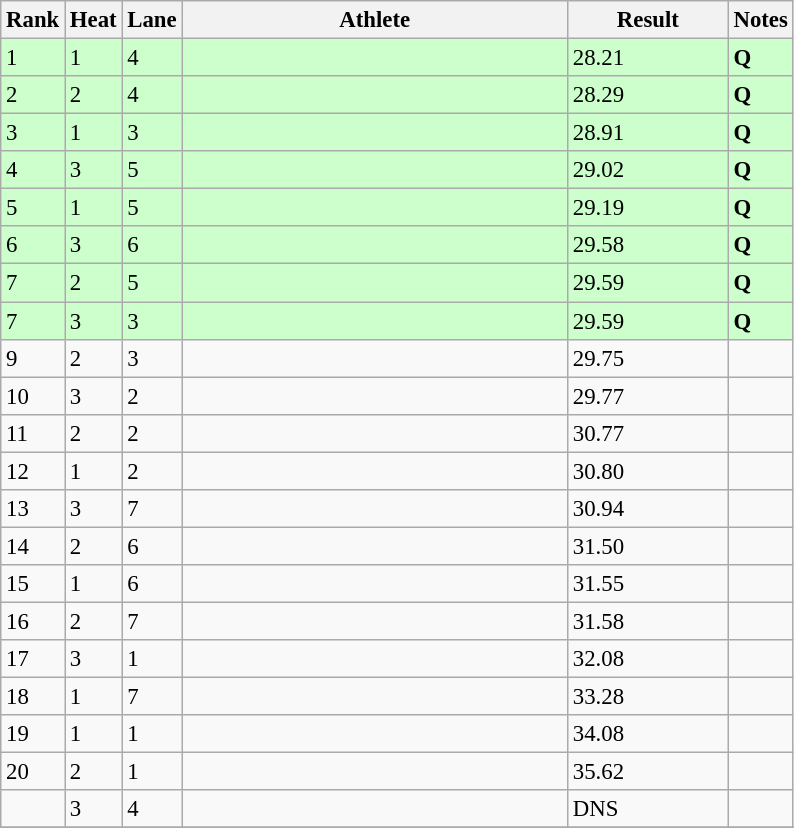<table class="wikitable" style="font-size:95%" style="width:35em;" style="text-align:center">
<tr>
<th>Rank</th>
<th>Heat</th>
<th>Lane</th>
<th width=250>Athlete</th>
<th width=100>Result</th>
<th>Notes</th>
</tr>
<tr bgcolor=ccffcc>
<td>1</td>
<td>1</td>
<td>4</td>
<td align=left></td>
<td>28.21</td>
<td><strong>Q</strong></td>
</tr>
<tr bgcolor=ccffcc>
<td>2</td>
<td>2</td>
<td>4</td>
<td align=left></td>
<td>28.29</td>
<td><strong>Q</strong></td>
</tr>
<tr bgcolor=ccffcc>
<td>3</td>
<td>1</td>
<td>3</td>
<td align=left></td>
<td>28.91</td>
<td><strong>Q</strong></td>
</tr>
<tr bgcolor=ccffcc>
<td>4</td>
<td>3</td>
<td>5</td>
<td align=left></td>
<td>29.02</td>
<td><strong>Q</strong></td>
</tr>
<tr bgcolor=ccffcc>
<td>5</td>
<td>1</td>
<td>5</td>
<td align=left></td>
<td>29.19</td>
<td><strong>Q</strong></td>
</tr>
<tr bgcolor=ccffcc>
<td>6</td>
<td>3</td>
<td>6</td>
<td align=left></td>
<td>29.58</td>
<td><strong>Q</strong></td>
</tr>
<tr bgcolor=ccffcc>
<td>7</td>
<td>2</td>
<td>5</td>
<td align=left></td>
<td>29.59</td>
<td><strong>Q</strong></td>
</tr>
<tr bgcolor=ccffcc>
<td>7</td>
<td>3</td>
<td>3</td>
<td align=left></td>
<td>29.59</td>
<td><strong>Q</strong></td>
</tr>
<tr>
<td>9</td>
<td>2</td>
<td>3</td>
<td align=left></td>
<td>29.75</td>
<td></td>
</tr>
<tr>
<td>10</td>
<td>3</td>
<td>2</td>
<td align=left></td>
<td>29.77</td>
<td></td>
</tr>
<tr>
<td>11</td>
<td>2</td>
<td>2</td>
<td align=left></td>
<td>30.77</td>
<td></td>
</tr>
<tr>
<td>12</td>
<td>1</td>
<td>2</td>
<td align=left></td>
<td>30.80</td>
<td></td>
</tr>
<tr>
<td>13</td>
<td>3</td>
<td>7</td>
<td align=left></td>
<td>30.94</td>
<td></td>
</tr>
<tr>
<td>14</td>
<td>2</td>
<td>6</td>
<td align=left></td>
<td>31.50</td>
<td></td>
</tr>
<tr>
<td>15</td>
<td>1</td>
<td>6</td>
<td align=left></td>
<td>31.55</td>
<td></td>
</tr>
<tr>
<td>16</td>
<td>2</td>
<td>7</td>
<td align=left></td>
<td>31.58</td>
<td></td>
</tr>
<tr>
<td>17</td>
<td>3</td>
<td>1</td>
<td align=left></td>
<td>32.08</td>
<td></td>
</tr>
<tr>
<td>18</td>
<td>1</td>
<td>7</td>
<td align=left></td>
<td>33.28</td>
<td></td>
</tr>
<tr>
<td>19</td>
<td>1</td>
<td>1</td>
<td align=left></td>
<td>34.08</td>
<td></td>
</tr>
<tr>
<td>20</td>
<td>2</td>
<td>1</td>
<td align=left></td>
<td>35.62</td>
<td></td>
</tr>
<tr>
<td></td>
<td>3</td>
<td>4</td>
<td align=left></td>
<td>DNS</td>
<td></td>
</tr>
<tr>
</tr>
</table>
